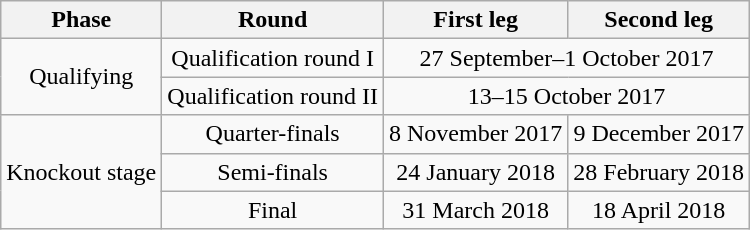<table class="wikitable" style="text-align:center">
<tr>
<th>Phase</th>
<th>Round</th>
<th>First leg</th>
<th>Second leg</th>
</tr>
<tr>
<td rowspan=2>Qualifying</td>
<td>Qualification round I</td>
<td colspan=2>27 September–1 October 2017</td>
</tr>
<tr>
<td>Qualification round II</td>
<td colspan=2>13–15 October 2017</td>
</tr>
<tr>
<td rowspan=3>Knockout stage</td>
<td>Quarter-finals</td>
<td>8 November 2017</td>
<td>9 December 2017</td>
</tr>
<tr>
<td>Semi-finals</td>
<td>24 January 2018</td>
<td>28 February 2018</td>
</tr>
<tr>
<td>Final</td>
<td>31 March 2018</td>
<td>18 April 2018</td>
</tr>
</table>
